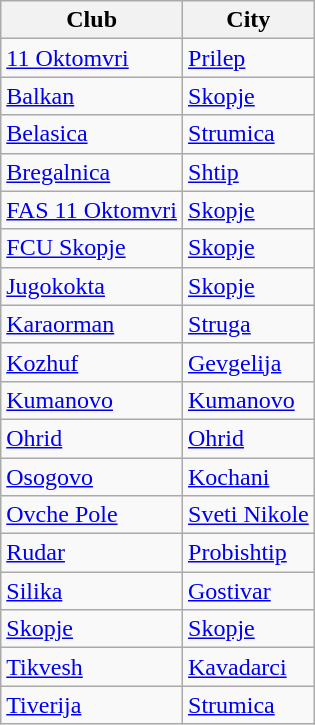<table class="wikitable">
<tr>
<th>Club</th>
<th>City</th>
</tr>
<tr>
<td><a href='#'>11 Oktomvri</a></td>
<td><a href='#'>Prilep</a></td>
</tr>
<tr>
<td><a href='#'>Balkan</a></td>
<td><a href='#'>Skopje</a></td>
</tr>
<tr>
<td><a href='#'>Belasica</a></td>
<td><a href='#'>Strumica</a></td>
</tr>
<tr>
<td><a href='#'>Bregalnica</a></td>
<td><a href='#'>Shtip</a></td>
</tr>
<tr>
<td><a href='#'>FAS 11 Oktomvri</a></td>
<td><a href='#'>Skopje</a></td>
</tr>
<tr>
<td><a href='#'>FCU Skopje</a></td>
<td><a href='#'>Skopje</a></td>
</tr>
<tr>
<td><a href='#'>Jugokokta</a></td>
<td><a href='#'>Skopje</a></td>
</tr>
<tr>
<td><a href='#'>Karaorman</a></td>
<td><a href='#'>Struga</a></td>
</tr>
<tr>
<td><a href='#'>Kozhuf</a></td>
<td><a href='#'>Gevgelija</a></td>
</tr>
<tr>
<td><a href='#'>Kumanovo</a></td>
<td><a href='#'>Kumanovo</a></td>
</tr>
<tr>
<td><a href='#'>Ohrid</a></td>
<td><a href='#'>Ohrid</a></td>
</tr>
<tr>
<td><a href='#'>Osogovo</a></td>
<td><a href='#'>Kochani</a></td>
</tr>
<tr>
<td><a href='#'>Ovche Pole</a></td>
<td><a href='#'>Sveti Nikole</a></td>
</tr>
<tr>
<td><a href='#'>Rudar</a></td>
<td><a href='#'>Probishtip</a></td>
</tr>
<tr>
<td><a href='#'>Silika</a></td>
<td><a href='#'>Gostivar</a></td>
</tr>
<tr>
<td><a href='#'>Skopje</a></td>
<td><a href='#'>Skopje</a></td>
</tr>
<tr>
<td><a href='#'>Tikvesh</a></td>
<td><a href='#'>Kavadarci</a></td>
</tr>
<tr>
<td><a href='#'>Tiverija</a></td>
<td><a href='#'>Strumica</a></td>
</tr>
</table>
